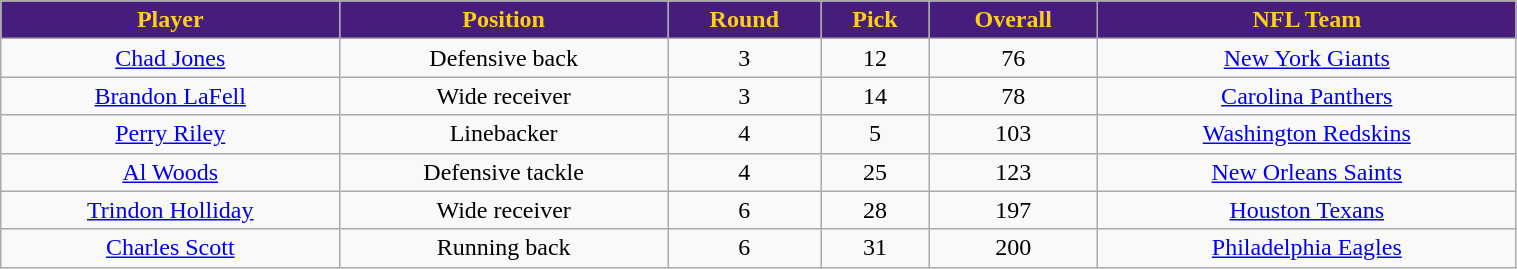<table class="wikitable" width="80%">
<tr align="center"  style="background:#461D7C;color:#FDD017;">
<td><strong>Player</strong></td>
<td><strong>Position</strong></td>
<td><strong>Round</strong></td>
<td><strong>Pick</strong></td>
<td><strong>Overall</strong></td>
<td><strong>NFL Team</strong></td>
</tr>
<tr align="center" bgcolor="">
<td><a href='#'>Chad Jones</a></td>
<td>Defensive back</td>
<td>3</td>
<td>12</td>
<td>76</td>
<td><a href='#'>New York Giants</a></td>
</tr>
<tr align="center" bgcolor="">
<td><a href='#'>Brandon LaFell</a></td>
<td>Wide receiver</td>
<td>3</td>
<td>14</td>
<td>78</td>
<td><a href='#'>Carolina Panthers</a></td>
</tr>
<tr align="center" bgcolor="">
<td><a href='#'>Perry Riley</a></td>
<td>Linebacker</td>
<td>4</td>
<td>5</td>
<td>103</td>
<td><a href='#'>Washington Redskins</a></td>
</tr>
<tr align="center" bgcolor="">
<td><a href='#'>Al Woods</a></td>
<td>Defensive tackle</td>
<td>4</td>
<td>25</td>
<td>123</td>
<td><a href='#'>New Orleans Saints</a></td>
</tr>
<tr align="center" bgcolor="">
<td><a href='#'>Trindon Holliday</a></td>
<td>Wide receiver</td>
<td>6</td>
<td>28</td>
<td>197</td>
<td><a href='#'>Houston Texans</a></td>
</tr>
<tr align="center" bgcolor="">
<td><a href='#'>Charles Scott</a></td>
<td>Running back</td>
<td>6</td>
<td>31</td>
<td>200</td>
<td><a href='#'>Philadelphia Eagles</a></td>
</tr>
</table>
